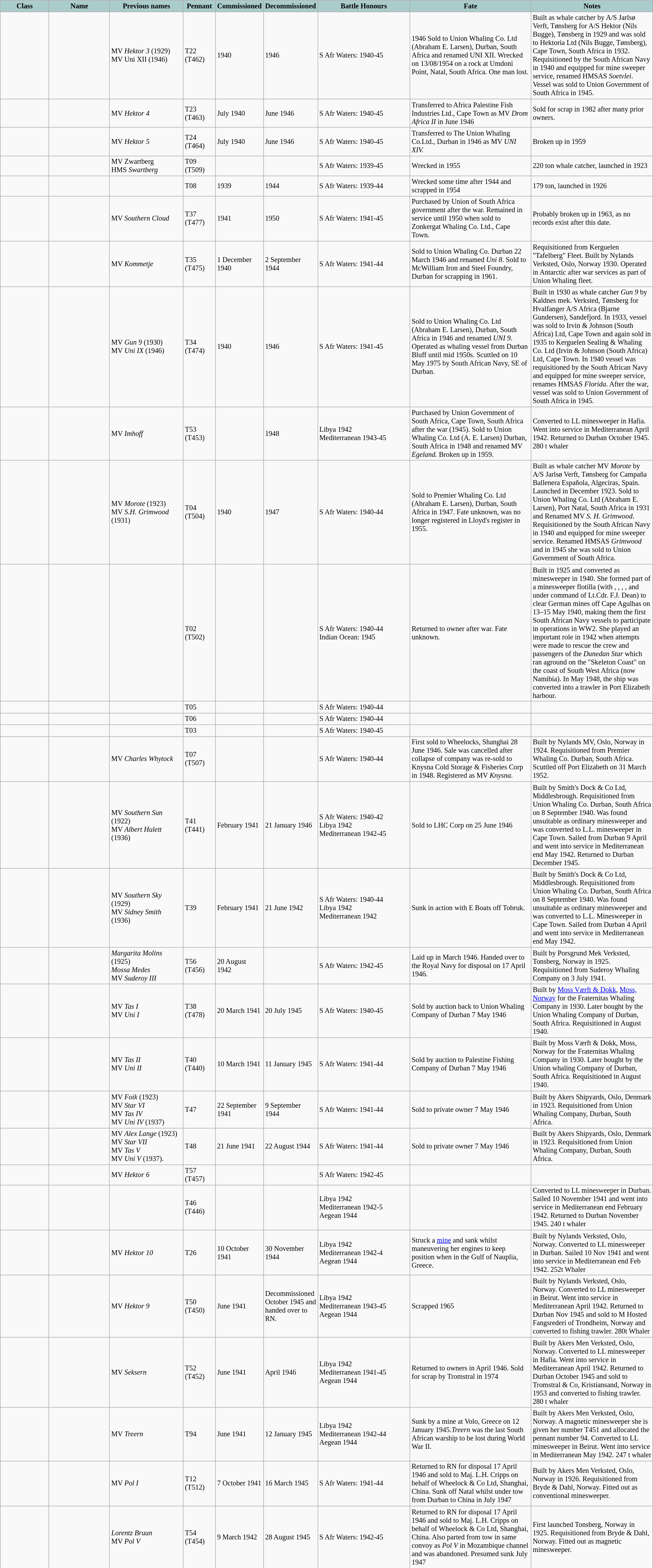<table class="wikitable sortable" style="font-style: normal; font-size: 85%">
<tr>
<th style="width:8%; background-color:#aacccc">Class</th>
<th style="width:10%; background-color:#aacccc">Name</th>
<th style="width:12%; background-color:#aacccc" class=unsortable>Previous names</th>
<th style="width:5%; background-color:#aacccc">Pennant</th>
<th style="width:5%; background-color:#aacccc">Commissioned</th>
<th style="width:5%; background-color:#aacccc">Decommissioned</th>
<th style="width:15%; background-color:#aacccc">Battle Honours</th>
<th style="width:20%; background-color:#aacccc" class=unsortable>Fate</th>
<th style="width:20%; background-color:#aacccc" class=unsortable>Notes</th>
</tr>
<tr>
<td></td>
<td></td>
<td>MV <em>Hektor 3</em> (1929)<br>MV Uni XII (1946)</td>
<td>T22 (T462)</td>
<td>1940</td>
<td>1946</td>
<td>S Afr Waters: 1940-45</td>
<td>1946 Sold to Union Whaling Co. Ltd (Abraham E. Larsen), Durban, South Africa and renamed UNI XII. Wrecked on 13/08/1954 on a rock at Umdoni Point, Natal, South Africa. One man lost.</td>
<td>Built as whale catcher by A/S Jarlsø Verft, Tønsberg for A/S Hektor (Nils Bugge), Tønsberg in 1929 and was sold to Hektoria Ltd (Nils Bugge, Tønsberg), Cape Town, South Africa in 1932.  Requisitioned by the South African Navy in 1940 and equipped for mine sweeper service, renamed HMSAS <em>Soetvlei</em>.  Vessel was sold to Union Government of South Africa in 1945.</td>
</tr>
<tr>
<td></td>
<td></td>
<td>MV <em>Hektor 4</em></td>
<td>T23 (T463)</td>
<td>July 1940</td>
<td>June 1946</td>
<td>S Afr Waters: 1940-45</td>
<td>Transferred to Africa Palestine Fish Industries Ltd., Cape Town as MV <em>Drom Africa II</em> in June 1946</td>
<td>Sold for scrap in 1982 after many prior owners.</td>
</tr>
<tr>
<td></td>
<td></td>
<td>MV <em>Hektor 5</em></td>
<td>T24 (T464)</td>
<td>July 1940</td>
<td>June 1946</td>
<td>S Afr Waters: 1940-45</td>
<td>Transferred to The Union Whaling Co.Ltd., Durban in 1946 as MV <em>UNI XIV.</em></td>
<td>Broken up in 1959</td>
</tr>
<tr>
<td></td>
<td></td>
<td>MV Zwartberg<br>HMS <em>Swartberg</em></td>
<td>T09 (T509)</td>
<td></td>
<td></td>
<td>S Afr Waters: 1939-45</td>
<td>Wrecked in 1955</td>
<td>220 ton whale catcher, launched in 1923</td>
</tr>
<tr>
<td></td>
<td></td>
<td></td>
<td>T08</td>
<td>1939</td>
<td>1944</td>
<td>S Afr Waters: 1939-44</td>
<td>Wrecked some time after 1944 and scrapped in 1954</td>
<td>179 ton, launched in 1926</td>
</tr>
<tr>
<td></td>
<td></td>
<td>MV <em>Southern Cloud</em></td>
<td>T37 (T477)</td>
<td>1941</td>
<td>1950</td>
<td>S Afr Waters: 1941-45</td>
<td>Purchased by Union of South Africa government after the war.  Remained in service until 1950 when sold to Zonkergat Whaling Co. Ltd., Cape Town.</td>
<td>Probably broken up in 1963, as no records exist after this date.</td>
</tr>
<tr>
<td></td>
<td></td>
<td>MV <em>Kommetje</em></td>
<td>T35 (T475)</td>
<td>1 December 1940</td>
<td>2 September 1944</td>
<td>S Afr Waters: 1941-44</td>
<td>Sold to Union Whaling Co. Durban 22 March 1946 and renamed <em>Uni 8</em>.  Sold to McWilliam Iron and Steel Foundry, Durban for scrapping in 1961.</td>
<td>Requisitioned from Kerguelen "Tafelberg" Fleet.  Built by Nylands Verksted, Oslo, Norway 1930. Operated in Antarctic after war services as part of Union Whaling fleet.</td>
</tr>
<tr>
<td></td>
<td></td>
<td>MV <em>Gun 9</em> (1930)<br>MV <em>Uni IX</em> (1946)</td>
<td>T34 (T474)</td>
<td>1940</td>
<td>1946</td>
<td>S Afr Waters: 1941-45</td>
<td>Sold to Union Whaling Co. Ltd (Abraham E. Larsen), Durban, South Africa in 1946 and renamed <em>UNI 9</em>. Operated as whaling vessel from Durban Bluff until mid 1950s. Scuttled on 10 May 1975 by South African Navy, SE of Durban.</td>
<td>Built in 1930 as whale catcher <em>Gun 9</em> by Kaldnes mek. Verksted, Tønsberg for Hvalfanger A/S Africa (Bjarne Gundersen), Sandefjord.  In 1933, vessel was sold to Irvin & Johnson (South Africa) Ltd, Cape Town and again sold in 1935 to Kerguelen Sealing & Whaling Co. Ltd (Irvin & Johnson (South Africa) Ltd, Cape Town.  In 1940 vessel was requisitioned by the South African Navy and equipped for mine sweeper service, renames HMSAS <em>Florida</em>.  After the war, vessel was sold to Union Government of South Africa in 1945.</td>
</tr>
<tr>
<td></td>
<td></td>
<td>MV <em>Imhoff</em></td>
<td>T53 (T453)</td>
<td></td>
<td>1948</td>
<td>Libya 1942<br>Mediterranean 1943-45</td>
<td>Purchased by Union Government of South Africa, Cape Town, South Africa after the war (1945).  Sold to Union Whaling Co. Ltd (A. E. Larsen) Durban, South Africa in 1948 and renamed MV <em>Egeland.</em>  Broken up in 1959.</td>
<td>Converted to LL minesweeper in Hafia.  Went into service in Mediterranean April 1942.  Returned to Durban October 1945.  280 t whaler</td>
</tr>
<tr>
<td></td>
<td></td>
<td>MV <em>Morote</em> (1923)<br>MV <em>S.H. Grimwood</em> (1931)</td>
<td>T04 (T504)</td>
<td>1940</td>
<td>1947</td>
<td>S Afr Waters: 1940-44</td>
<td>Sold to Premier Whaling Co. Ltd (Abraham E. Larsen), Durban, South Africa in 1947.  Fate unknown, was no longer registered in Lloyd's register in 1955.</td>
<td>Built as whale catcher MV <em>Morote</em> by A/S Jarlsø Verft, Tønsberg for Campaña Ballenera Española, Algeciras, Spain. Launched in December 1923.  Sold to Union Whaling Co. Ltd (Abraham E. Larsen), Port Natal, South Africa in 1931 and Renamed MV <em>S. H. Grimwood</em>.  Requisitioned by the South African Navy in 1940 and equipped for mine sweeper service. Renamed HMSAS <em>Grimwood</em> and in 1945 she was sold to Union Government of South Africa.</td>
</tr>
<tr>
<td></td>
<td></td>
<td></td>
<td>T02 (T502)</td>
<td></td>
<td></td>
<td>S Afr Waters: 1940-44<br>Indian Ocean: 1945</td>
<td>Returned to owner after war. Fate unknown.</td>
<td>Built in 1925 and converted as minesweeper in 1940.  She formed part of a minesweeper flotilla (with , , , ,  and  under command of Lt.Cdr. F.J. Dean) to clear German mines off Cape Agulhas on 13–15 May 1940, making them the first South African Navy vessels to participate in operations in WW2. She played an important role in 1942 when attempts were made to rescue the crew and passengers of the <em>Dunedan Star</em> which ran aground on the "Skeleton Coast" on the coast of South West Africa (now Namibia). In May 1948, the ship was converted into a trawler in Port Elizabeth harbour.</td>
</tr>
<tr>
<td></td>
<td></td>
<td></td>
<td>T05</td>
<td></td>
<td></td>
<td>S Afr Waters: 1940-44</td>
<td></td>
<td></td>
</tr>
<tr>
<td></td>
<td></td>
<td></td>
<td>T06</td>
<td></td>
<td></td>
<td>S Afr Waters: 1940-44</td>
<td></td>
<td></td>
</tr>
<tr>
<td></td>
<td></td>
<td></td>
<td>T03</td>
<td></td>
<td></td>
<td>S Afr Waters: 1940-45</td>
<td></td>
<td></td>
</tr>
<tr>
<td></td>
<td></td>
<td>MV <em>Charles Whytock</em></td>
<td>T07 (T507)</td>
<td></td>
<td></td>
<td>S Afr Waters: 1940-44</td>
<td>First sold to Wheelocks, Shanghai 28 June 1946.  Sale was cancelled after collapse of company was re-sold to Knysna Cold Storage & Fisheries Corp in 1948.  Registered as MV <em>Knysna</em>.</td>
<td>Built by Nylands MV, Oslo, Norway in 1924.  Requisitioned from Premier Whaling Co. Durban, South Africa. Scuttled off Port Elizabeth on 31 March 1952.</td>
</tr>
<tr>
<td></td>
<td></td>
<td>MV <em>Southern Sun</em> (1922)<br>MV <em>Albert Hulett</em> (1936)</td>
<td>T41 (T441)</td>
<td>February 1941</td>
<td>21 January 1946</td>
<td>S Afr Waters: 1940-42<br>Libya 1942<br>Mediterranean 1942-45</td>
<td>Sold to LHC Corp on 25 June 1946</td>
<td>Built by Smith's Dock & Co Ltd, Middlesbrough. Requisitioned from Union Whaling Co. Durban, South Africa on 8 September 1940.  Was found unsuitable as ordinary minesweeper and was converted to L.L. minesweeper in Cape Town. Sailed from Durban 9 April and went into service in Mediterranean end May 1942. Returned to Durban December 1945.</td>
</tr>
<tr>
<td></td>
<td></td>
<td>MV <em>Southern Sky</em> (1929)<br>MV <em>Sidney Smith</em> (1936)</td>
<td>T39</td>
<td>February 1941</td>
<td>21 June 1942</td>
<td>S Afr Waters: 1940-44<br>Libya 1942<br>Mediterranean 1942</td>
<td>Sunk in action with E Boats off Tobruk.</td>
<td>Built by Smith's Dock & Co Ltd, Middlesbrough.  Requisitioned from Union Whaling Co. Durban, South Africa on 8 September 1940.  Was found unsuitable as ordinary minesweeper and was converted to L.L. Minesweeper in Cape Town. Sailed from Durban 4 April and went into service in Mediterranean end May 1942.</td>
</tr>
<tr>
<td></td>
<td></td>
<td><em>Margarita Molins</em> (1925)<br><em>Mossa Medes</em><br>MV <em>Suderoy III</em></td>
<td>T56 (T456)</td>
<td>20 August 1942</td>
<td></td>
<td>S Afr Waters: 1942-45</td>
<td>Laid up in March 1946.  Handed over to the Royal Navy for disposal on 17 April 1946.</td>
<td>Built by Porsgrund Mek Verksted, Tonsberg, Norway in 1925. Requisitioned from Suderoy Whaling Company on 3 July 1941.</td>
</tr>
<tr>
<td></td>
<td></td>
<td>MV <em>Tas I</em><br>MV <em>Uni I</em></td>
<td>T38 (T478)</td>
<td>20 March 1941</td>
<td>20 July 1945</td>
<td>S Afr Waters: 1940-45</td>
<td>Sold by auction back to Union Whaling Company of Durban 7 May 1946</td>
<td>Built by <a href='#'>Moss Værft & Dokk</a>, <a href='#'>Moss, Norway</a> for the Fraternitas Whaling Company in 1930. Later bought by the Union Whaling Company of Durban, South Africa.  Requisitioned in August 1940.</td>
</tr>
<tr>
<td></td>
<td></td>
<td>MV <em>Tas II</em><br>MV <em>Uni II</em></td>
<td>T40 (T440)</td>
<td>10 March 1941</td>
<td>11 January 1945</td>
<td>S Afr Waters: 1941-44</td>
<td>Sold by auction to Palestine Fishing Company of Durban 7 May 1946</td>
<td>Built by Moss Værft & Dokk, Moss, Norway for the Fraternitas Whaling Company in 1930. Later bought by the Union whaling Company of Durban, South Africa.  Requisitioned in August 1940.</td>
</tr>
<tr>
<td></td>
<td></td>
<td>MV <em>Foik</em> (1923)<br>MV <em>Star VI</em><br>MV <em>Tas IV</em><br>MV <em>Uni IV</em> (1937)</td>
<td>T47</td>
<td>22 September 1941</td>
<td>9 September 1944</td>
<td>S Afr Waters: 1941-44</td>
<td>Sold to private owner 7 May 1946</td>
<td>Built by Akers Shipyards, Oslo, Denmark in 1923. Requisitioned from Union Whaling Company, Durban, South Africa.</td>
</tr>
<tr>
<td></td>
<td></td>
<td>MV <em>Alex Lange</em> (1923)<br>MV <em>Star VII</em><br>MV <em>Tas V</em><br>MV <em>Uni V</em> (1937).</td>
<td>T48</td>
<td>21 June 1941</td>
<td>22 August 1944</td>
<td>S Afr Waters: 1941-44</td>
<td>Sold to private owner 7 May 1946</td>
<td>Built by Akers Shipyards, Oslo, Denmark in 1923. Requisitioned from Union Whaling Company, Durban, South Africa.</td>
</tr>
<tr>
<td></td>
<td></td>
<td>MV <em>Hektor 6</em></td>
<td>T57 (T457)</td>
<td></td>
<td></td>
<td>S Afr Waters: 1942-45</td>
<td></td>
<td></td>
</tr>
<tr>
<td></td>
<td></td>
<td></td>
<td>T46 (T446)</td>
<td></td>
<td></td>
<td>Libya 1942<br>Mediterranean 1942-5<br>Aegean 1944</td>
<td></td>
<td>Converted to LL minesweeper in Durban.  Sailed 10 November 1941 and went into service in Mediterranean end February 1942.  Returned to Durban November 1945.  240 t whaler</td>
</tr>
<tr>
<td></td>
<td></td>
<td>MV <em>Hektor 10</em></td>
<td>T26</td>
<td>10 October 1941</td>
<td>30 November 1944</td>
<td>Libya 1942<br>Mediterranean 1942-4<br>Aegean 1944</td>
<td>Struck a <a href='#'>mine</a> and sank whilst maneuvering her engines to keep position when in the Gulf of Nauplia, Greece.</td>
<td>Built by Nylands Verksted, Oslo, Norway. Converted to LL minesweeper in Durban.  Sailed 10 Nov 1941 and went into service in Mediterranean end Feb 1942.  252t Whaler</td>
</tr>
<tr>
<td></td>
<td></td>
<td>MV <em>Hektor 9</em></td>
<td>T50 (T450)</td>
<td>June 1941</td>
<td>Decommissioned October 1945 and handed over to RN.</td>
<td>Libya 1942<br>Mediterranean 1943-45<br>Aegean 1944</td>
<td>Scrapped 1965</td>
<td>Built by Nylands Verksted, Oslo, Norway. Converted to LL minesweeper in Beirut.  Went into service in Mediterranean April 1942.  Returned to Durban Nov 1945 and sold to M Hosted Fangsrederi of Trondheim, Norway and converted to fishing trawler.  280t Whaler</td>
</tr>
<tr>
<td></td>
<td></td>
<td>MV <em>Seksern</em></td>
<td>T52 (T452)</td>
<td>June 1941</td>
<td>April 1946</td>
<td>Libya 1942<br>Mediterranean 1941-45<br>Aegean 1944</td>
<td>Returned to owners in April 1946.  Sold for scrap by Tromstral in 1974</td>
<td>Built by Akers Men Verksted, Oslo, Norway.  Converted to LL minesweeper in Hafia.  Went into service in Mediterranean April 1942.  Returned to Durban October 1945 and sold to Tromstral & Co, Kristiansand, Norway in 1953 and converted to fishing trawler.  280 t whaler</td>
</tr>
<tr>
<td></td>
<td></td>
<td>MV <em>Treern</em></td>
<td>T94</td>
<td>June 1941</td>
<td>12 January 1945</td>
<td>Libya 1942<br>Mediterranean 1942-44<br>Aegean 1944</td>
<td>Sunk by a mine at Volo, Greece on 12 January 1945.<em>Treern</em> was the last South African warship to be lost during World War II.</td>
<td>Built by Akers Men Verksted, Oslo, Norway.  A magnetic minesweeper she is given her number T451 and allocated the pennant number 94.  Converted to LL minesweeper in Beirut.  Went into service in Mediterranean May 1942. 247 t whaler</td>
</tr>
<tr>
<td></td>
<td></td>
<td>MV <em>Pol I</em></td>
<td>T12<br>(T512)</td>
<td>7 October 1941</td>
<td>16 March 1945</td>
<td>S Afr Waters: 1941-44</td>
<td>Returned to RN for disposal 17 April 1946 and sold to Maj. L.H. Cripps on behalf of Wheelock & Co Ltd, Shanghai, China. Sunk off Natal whilst under tow from Durban to China in July 1947</td>
<td>Built by Akers Men Verksted, Oslo, Norway in 1926.  Requisitioned from Bryde & Dahl, Norway.  Fitted out as conventional minesweeper.</td>
</tr>
<tr>
<td></td>
<td></td>
<td><em>Lorentz Bruun</em><br>MV <em>Pol V</em></td>
<td>T54<br>(T454)</td>
<td>9 March 1942</td>
<td>28 August 1945</td>
<td>S Afr Waters: 1942-45</td>
<td>Returned to RN for disposal 17 April 1946 and sold to Maj. L.H. Cripps on behalf of Wheelock & Co Ltd, Shanghai, China. Also parted from tow in same convoy as <em>Pol V</em> in Mozambique channel and was abandoned.  Presumed sunk July 1947</td>
<td>First launched Tonsberg, Norway in 1925. Requisitioned from Bryde & Dahl, Norway.  Fitted out as magnetic minesweeper.</td>
</tr>
</table>
